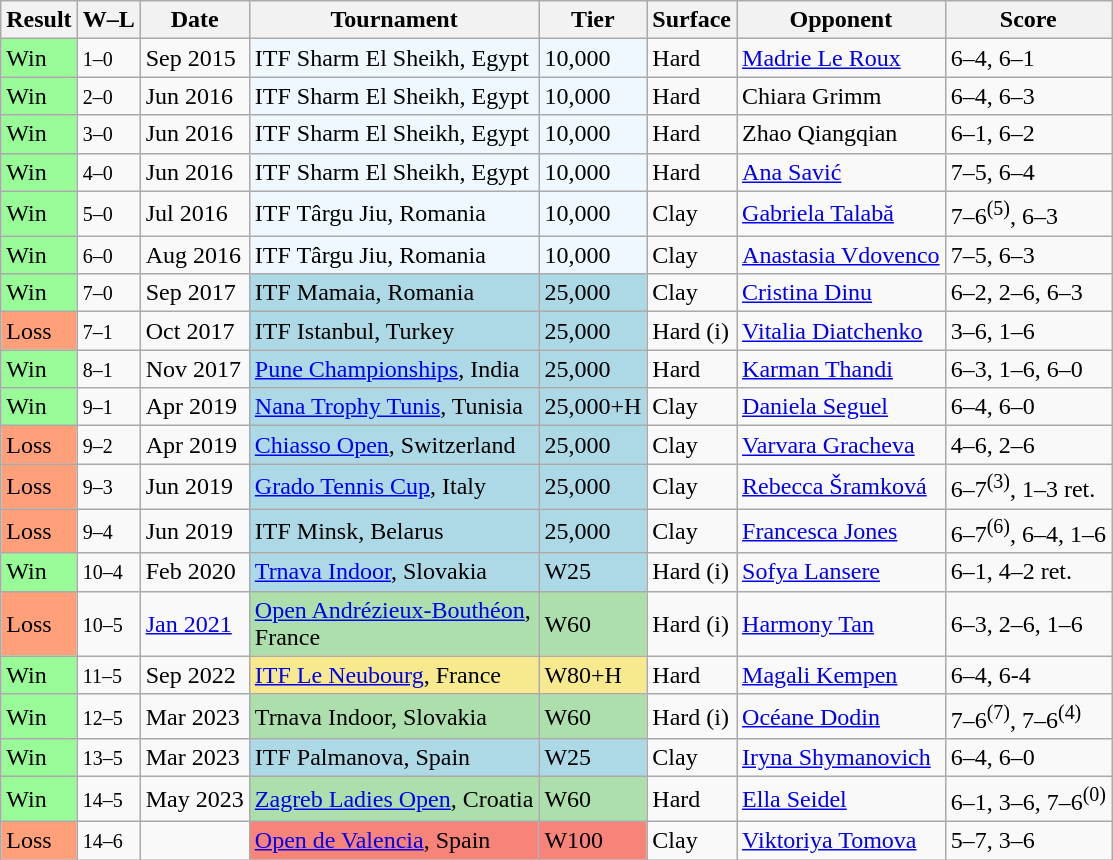<table class="sortable wikitable nowrap">
<tr>
<th>Result</th>
<th class="unsortable">W–L</th>
<th>Date</th>
<th>Tournament</th>
<th>Tier</th>
<th>Surface</th>
<th>Opponent</th>
<th class="unsortable">Score</th>
</tr>
<tr>
<td style="background:#98fb98;">Win</td>
<td><small>1–0</small></td>
<td>Sep 2015</td>
<td style="background:#f0f8ff;">ITF Sharm El Sheikh, Egypt</td>
<td style="background:#f0f8ff;">10,000</td>
<td>Hard</td>
<td> <a href='#'>Madrie Le Roux</a></td>
<td>6–4, 6–1</td>
</tr>
<tr>
<td style="background:#98fb98;">Win</td>
<td><small>2–0</small></td>
<td>Jun 2016</td>
<td style="background:#f0f8ff;">ITF Sharm El Sheikh, Egypt</td>
<td style="background:#f0f8ff;">10,000</td>
<td>Hard</td>
<td> Chiara Grimm</td>
<td>6–4, 6–3</td>
</tr>
<tr>
<td style="background:#98fb98;">Win</td>
<td><small>3–0</small></td>
<td>Jun 2016</td>
<td style="background:#f0f8ff;">ITF Sharm El Sheikh, Egypt</td>
<td style="background:#f0f8ff;">10,000</td>
<td>Hard</td>
<td> Zhao Qiangqian</td>
<td>6–1, 6–2</td>
</tr>
<tr>
<td style="background:#98fb98;">Win</td>
<td><small>4–0</small></td>
<td>Jun 2016</td>
<td style="background:#f0f8ff;">ITF Sharm El Sheikh, Egypt</td>
<td style="background:#f0f8ff;">10,000</td>
<td>Hard</td>
<td> <a href='#'>Ana Savić</a></td>
<td>7–5, 6–4</td>
</tr>
<tr>
<td style="background:#98fb98;">Win</td>
<td><small>5–0</small></td>
<td>Jul 2016</td>
<td style="background:#f0f8ff;">ITF Târgu Jiu, Romania</td>
<td style="background:#f0f8ff;">10,000</td>
<td>Clay</td>
<td> <a href='#'>Gabriela Talabă</a></td>
<td>7–6<sup>(5)</sup>, 6–3</td>
</tr>
<tr>
<td style="background:#98fb98;">Win</td>
<td><small>6–0</small></td>
<td>Aug 2016</td>
<td style="background:#f0f8ff;">ITF Târgu Jiu, Romania</td>
<td style="background:#f0f8ff;">10,000</td>
<td>Clay</td>
<td> <a href='#'>Anastasia Vdovenco</a></td>
<td>7–5, 6–3</td>
</tr>
<tr>
<td style="background:#98fb98;">Win</td>
<td><small>7–0</small></td>
<td>Sep 2017</td>
<td style="background:lightblue;">ITF Mamaia, Romania</td>
<td style="background:lightblue;">25,000</td>
<td>Clay</td>
<td> <a href='#'>Cristina Dinu</a></td>
<td>6–2, 2–6, 6–3</td>
</tr>
<tr>
<td style="background:#ffa07a;">Loss</td>
<td><small>7–1</small></td>
<td>Oct 2017</td>
<td style="background:lightblue;">ITF Istanbul, Turkey</td>
<td style="background:lightblue;">25,000</td>
<td>Hard (i)</td>
<td> <a href='#'>Vitalia Diatchenko</a></td>
<td>3–6, 1–6</td>
</tr>
<tr>
<td style="background:#98fb98;">Win</td>
<td><small>8–1</small></td>
<td>Nov 2017</td>
<td style="background:lightblue;"><a href='#'>Pune Championships</a>, India</td>
<td style="background:lightblue;">25,000</td>
<td>Hard</td>
<td> <a href='#'>Karman Thandi</a></td>
<td>6–3, 1–6, 6–0</td>
</tr>
<tr>
<td style="background:#98fb98;">Win</td>
<td><small>9–1</small></td>
<td>Apr 2019</td>
<td style="background:lightblue;"><a href='#'>Nana Trophy Tunis</a>, Tunisia</td>
<td style="background:lightblue;">25,000+H</td>
<td>Clay</td>
<td> <a href='#'>Daniela Seguel</a></td>
<td>6–4, 6–0</td>
</tr>
<tr>
<td style="background:#ffa07a;">Loss</td>
<td><small>9–2</small></td>
<td>Apr 2019</td>
<td style="background:lightblue;"><a href='#'>Chiasso Open</a>, Switzerland</td>
<td style="background:lightblue;">25,000</td>
<td>Clay</td>
<td> <a href='#'>Varvara Gracheva</a></td>
<td>4–6, 2–6</td>
</tr>
<tr>
<td style="background:#ffa07a;">Loss</td>
<td><small>9–3</small></td>
<td>Jun 2019</td>
<td style="background:lightblue;"><a href='#'>Grado Tennis Cup</a>, Italy</td>
<td style="background:lightblue;">25,000</td>
<td>Clay</td>
<td> <a href='#'>Rebecca Šramková</a></td>
<td>6–7<sup>(3)</sup>, 1–3 ret.</td>
</tr>
<tr>
<td style="background:#ffa07a;">Loss</td>
<td><small>9–4</small></td>
<td>Jun 2019</td>
<td style="background:lightblue;">ITF Minsk, Belarus</td>
<td style="background:lightblue;">25,000</td>
<td>Clay</td>
<td> <a href='#'>Francesca Jones</a></td>
<td>6–7<sup>(6)</sup>, 6–4, 1–6</td>
</tr>
<tr>
<td style="background:#98fb98;">Win</td>
<td><small>10–4</small></td>
<td>Feb 2020</td>
<td style="background:lightblue;"><a href='#'>Trnava Indoor</a>, Slovakia</td>
<td style="background:lightblue;">W25</td>
<td>Hard (i)</td>
<td> <a href='#'>Sofya Lansere</a></td>
<td>6–1, 4–2 ret.</td>
</tr>
<tr>
<td style="background:#ffa07a;">Loss</td>
<td><small>10–5</small></td>
<td><a href='#'>Jan 2021</a></td>
<td style="background:#addfad;"><a href='#'>Open Andrézieux-Bouthéon</a>, <br>France</td>
<td style="background:#addfad;">W60</td>
<td>Hard (i)</td>
<td> <a href='#'>Harmony Tan</a></td>
<td>6–3, 2–6, 1–6</td>
</tr>
<tr>
<td style="background:#98fb98;">Win</td>
<td><small>11–5</small></td>
<td>Sep 2022</td>
<td style="background:#f7e98e;"><a href='#'>ITF Le Neubourg</a>, France</td>
<td style="background:#f7e98e;">W80+H</td>
<td>Hard</td>
<td> <a href='#'>Magali Kempen</a></td>
<td>6–4, 6-4</td>
</tr>
<tr>
<td style="background: #98fb98;">Win</td>
<td><small>12–5</small></td>
<td>Mar 2023</td>
<td style="background:#addfad;">Trnava Indoor, Slovakia</td>
<td style="background:#addfad;">W60</td>
<td>Hard (i)</td>
<td> <a href='#'>Océane Dodin</a></td>
<td>7–6<sup>(7)</sup>, 7–6<sup>(4)</sup></td>
</tr>
<tr>
<td style="background:#98fb98;">Win</td>
<td><small>13–5</small></td>
<td>Mar 2023</td>
<td style="background:lightblue;">ITF Palmanova, Spain</td>
<td style="background:lightblue;">W25</td>
<td>Clay</td>
<td> <a href='#'>Iryna Shymanovich</a></td>
<td>6–4, 6–0</td>
</tr>
<tr>
<td style="background: #98fb98;">Win</td>
<td><small>14–5</small></td>
<td>May 2023</td>
<td style="background:#addfad;"><a href='#'>Zagreb Ladies Open</a>, Croatia</td>
<td style="background:#addfad;">W60</td>
<td>Hard</td>
<td> <a href='#'>Ella Seidel</a></td>
<td>6–1, 3–6, 7–6<sup>(0)</sup></td>
</tr>
<tr>
<td style="background:#ffa07a;">Loss</td>
<td><small>14–6</small></td>
<td><a href='#'></a></td>
<td bgcolor=#f88379><a href='#'>Open de Valencia</a>, Spain</td>
<td bgcolor=#f88379>W100</td>
<td>Clay</td>
<td> <a href='#'>Viktoriya Tomova</a></td>
<td>5–7, 3–6</td>
</tr>
</table>
